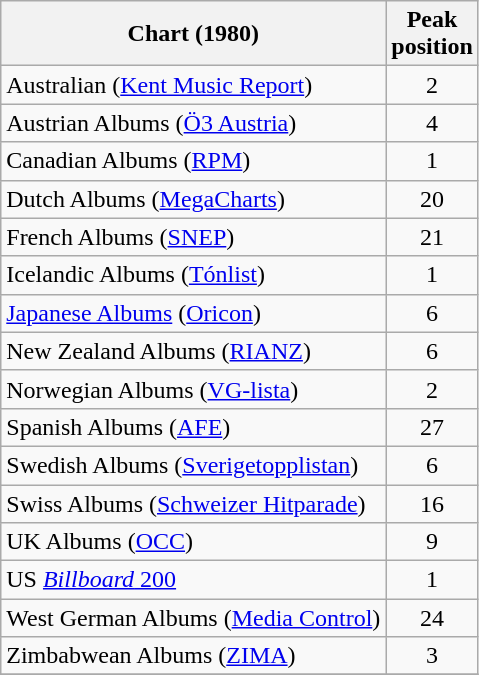<table class="wikitable sortable" style="text-align:center;">
<tr>
<th>Chart (1980)</th>
<th>Peak<br>position</th>
</tr>
<tr>
<td align="left">Australian (<a href='#'>Kent Music Report</a>)</td>
<td>2</td>
</tr>
<tr>
<td align="left">Austrian Albums (<a href='#'>Ö3 Austria</a>)</td>
<td>4</td>
</tr>
<tr>
<td align="left">Canadian Albums (<a href='#'>RPM</a>)</td>
<td>1</td>
</tr>
<tr>
<td align="left">Dutch Albums (<a href='#'>MegaCharts</a>)</td>
<td>20</td>
</tr>
<tr>
<td align="left">French Albums (<a href='#'>SNEP</a>)</td>
<td>21</td>
</tr>
<tr>
<td align="left">Icelandic Albums (<a href='#'>Tónlist</a>)</td>
<td align="center">1</td>
</tr>
<tr>
<td align="left"><a href='#'>Japanese Albums</a> (<a href='#'>Oricon</a>)</td>
<td>6</td>
</tr>
<tr>
<td align="left">New Zealand Albums (<a href='#'>RIANZ</a>)</td>
<td>6</td>
</tr>
<tr>
<td align="left">Norwegian Albums (<a href='#'>VG-lista</a>)</td>
<td>2</td>
</tr>
<tr>
<td align="left">Spanish Albums (<a href='#'>AFE</a>)</td>
<td style="text-align:center;">27</td>
</tr>
<tr>
<td align="left">Swedish Albums (<a href='#'>Sverigetopplistan</a>)</td>
<td>6</td>
</tr>
<tr>
<td align="left">Swiss Albums (<a href='#'>Schweizer Hitparade</a>)</td>
<td>16</td>
</tr>
<tr>
<td align="left">UK Albums (<a href='#'>OCC</a>)</td>
<td>9</td>
</tr>
<tr>
<td align="left">US <a href='#'><em>Billboard</em> 200</a></td>
<td>1</td>
</tr>
<tr>
<td align="left">West German Albums (<a href='#'>Media Control</a>)</td>
<td>24</td>
</tr>
<tr>
<td align="left">Zimbabwean Albums (<a href='#'>ZIMA</a>)</td>
<td align="center">3</td>
</tr>
<tr>
</tr>
</table>
